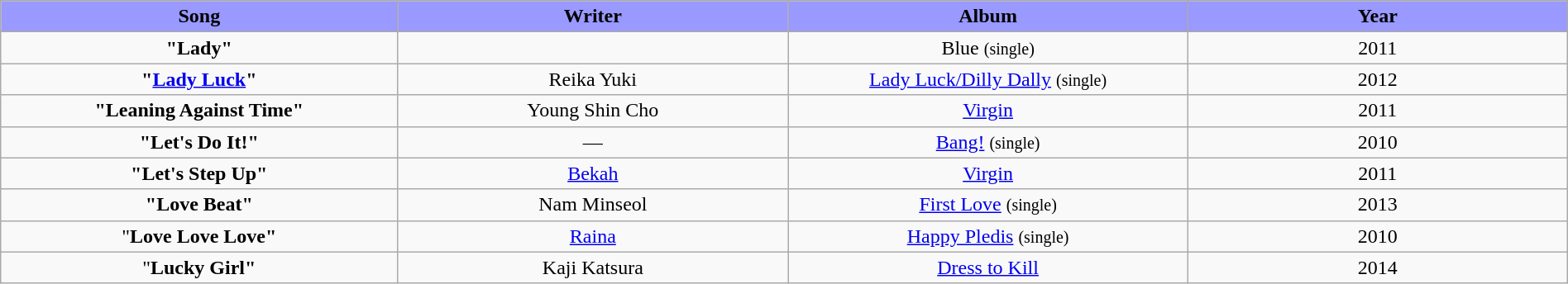<table class="wikitable" style="margin:0.5em auto; clear:both; text-align:center; width:100%">
<tr>
<th width="500" style="background: #99F;">Song</th>
<th width="500" style="background: #99F;">Writer</th>
<th width="500" style="background: #99F;">Album</th>
<th width="500" style="background: #99F;">Year</th>
</tr>
<tr>
<td><strong>"Lady"</strong></td>
<td></td>
<td>Blue <small>(single)</small></td>
<td>2011</td>
</tr>
<tr>
<td><strong>"<a href='#'>Lady Luck</a>"</strong></td>
<td>Reika Yuki</td>
<td><a href='#'>Lady Luck/Dilly Dally</a> <small>(single)</small></td>
<td>2012</td>
</tr>
<tr>
<td><strong>"Leaning Against Time"</strong></td>
<td>Young Shin Cho</td>
<td><a href='#'>Virgin</a></td>
<td>2011</td>
</tr>
<tr>
<td><strong>"Let's Do It!"</strong></td>
<td>—</td>
<td><a href='#'>Bang!</a> <small>(single)</small></td>
<td>2010</td>
</tr>
<tr>
<td><strong>"Let's Step Up"</strong></td>
<td><a href='#'>Bekah</a></td>
<td><a href='#'>Virgin</a></td>
<td>2011</td>
</tr>
<tr>
<td><strong>"Love Beat"</strong></td>
<td>Nam Minseol</td>
<td><a href='#'>First Love</a> <small>(single)</small></td>
<td>2013</td>
</tr>
<tr>
<td>"<strong>Love Love Love"</strong></td>
<td><a href='#'>Raina</a></td>
<td><a href='#'>Happy Pledis</a> <small>(single)</small></td>
<td>2010</td>
</tr>
<tr>
<td>"<strong>Lucky Girl"</strong></td>
<td>Kaji Katsura</td>
<td><a href='#'>Dress to Kill</a></td>
<td>2014</td>
</tr>
</table>
